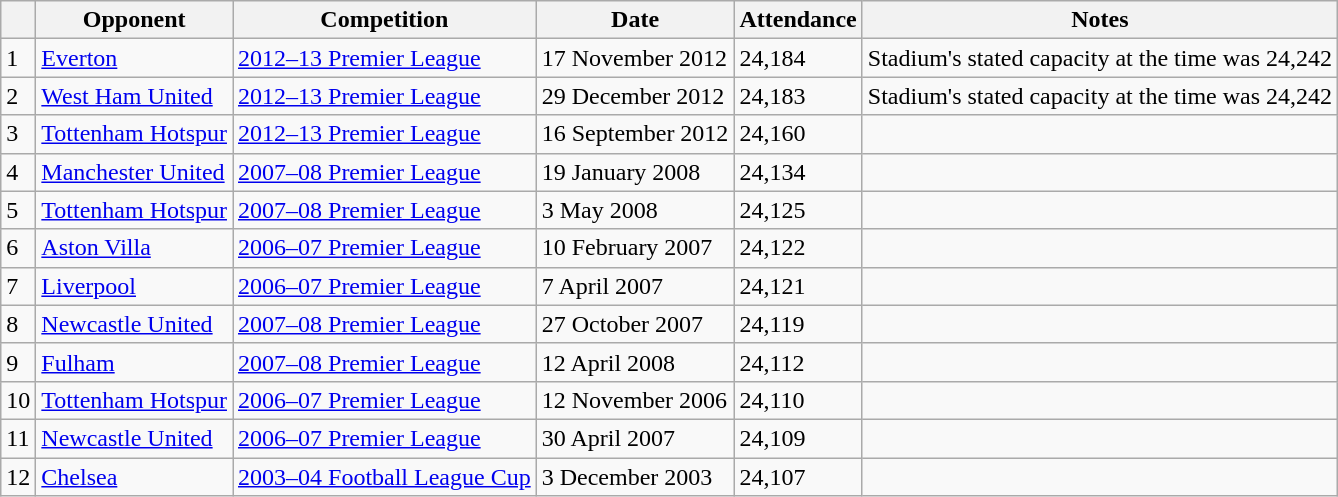<table class="wikitable">
<tr style="font-size:normal">
<th class="unsortable"></th>
<th>Opponent</th>
<th>Competition</th>
<th>Date</th>
<th>Attendance</th>
<th>Notes</th>
</tr>
<tr>
<td>1</td>
<td><a href='#'>Everton</a></td>
<td><a href='#'>2012–13 Premier League</a></td>
<td>17 November 2012</td>
<td>24,184</td>
<td>Stadium's stated capacity at the time was 24,242</td>
</tr>
<tr>
<td>2</td>
<td><a href='#'>West Ham United</a></td>
<td><a href='#'>2012–13 Premier League</a></td>
<td>29 December 2012</td>
<td>24,183</td>
<td>Stadium's stated capacity at the time was 24,242</td>
</tr>
<tr>
<td>3</td>
<td><a href='#'>Tottenham Hotspur</a></td>
<td><a href='#'>2012–13 Premier League</a></td>
<td>16 September 2012</td>
<td>24,160</td>
<td></td>
</tr>
<tr>
<td>4</td>
<td><a href='#'>Manchester United</a></td>
<td><a href='#'>2007–08 Premier League</a></td>
<td>19 January 2008</td>
<td>24,134</td>
<td></td>
</tr>
<tr>
<td>5</td>
<td><a href='#'>Tottenham Hotspur</a></td>
<td><a href='#'>2007–08 Premier League</a></td>
<td>3 May 2008</td>
<td>24,125</td>
<td></td>
</tr>
<tr>
<td>6</td>
<td><a href='#'>Aston Villa</a></td>
<td><a href='#'>2006–07 Premier League</a></td>
<td>10 February 2007</td>
<td>24,122</td>
<td></td>
</tr>
<tr>
<td>7</td>
<td><a href='#'>Liverpool</a></td>
<td><a href='#'>2006–07 Premier League</a></td>
<td>7 April 2007</td>
<td>24,121</td>
<td></td>
</tr>
<tr>
<td>8</td>
<td><a href='#'>Newcastle United</a></td>
<td><a href='#'>2007–08 Premier League</a></td>
<td>27 October 2007</td>
<td>24,119</td>
<td></td>
</tr>
<tr>
<td>9</td>
<td><a href='#'>Fulham</a></td>
<td><a href='#'>2007–08 Premier League</a></td>
<td>12 April 2008</td>
<td>24,112</td>
<td></td>
</tr>
<tr>
<td>10</td>
<td><a href='#'>Tottenham Hotspur</a></td>
<td><a href='#'>2006–07 Premier League</a></td>
<td>12 November 2006</td>
<td>24,110</td>
<td></td>
</tr>
<tr>
<td>11</td>
<td><a href='#'>Newcastle United</a></td>
<td><a href='#'>2006–07 Premier League</a></td>
<td>30 April 2007</td>
<td>24,109</td>
<td></td>
</tr>
<tr>
<td>12</td>
<td><a href='#'>Chelsea</a></td>
<td><a href='#'>2003–04 Football League Cup</a></td>
<td>3 December 2003</td>
<td>24,107</td>
<td></td>
</tr>
</table>
